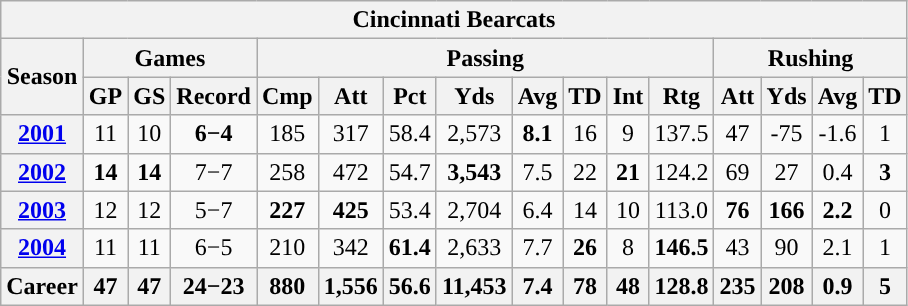<table class="wikitable" style="text-align:center;">
<tr>
<th colspan="16">Cincinnati Bearcats</th>
</tr>
<tr>
<th rowspan="2">Season</th>
<th colspan="3">Games</th>
<th colspan="8">Passing</th>
<th colspan="5">Rushing</th>
</tr>
<tr>
<th>GP</th>
<th>GS</th>
<th>Record</th>
<th>Cmp</th>
<th>Att</th>
<th>Pct</th>
<th>Yds</th>
<th>Avg</th>
<th>TD</th>
<th>Int</th>
<th>Rtg</th>
<th>Att</th>
<th>Yds</th>
<th>Avg</th>
<th>TD</th>
</tr>
<tr>
<th><a href='#'>2001</a></th>
<td>11</td>
<td>10</td>
<td><strong>6−4</strong></td>
<td>185</td>
<td>317</td>
<td>58.4</td>
<td>2,573</td>
<td><strong>8.1</strong></td>
<td>16</td>
<td>9</td>
<td>137.5</td>
<td>47</td>
<td>-75</td>
<td>-1.6</td>
<td>1</td>
</tr>
<tr>
<th><a href='#'>2002</a></th>
<td><strong>14</strong></td>
<td><strong>14</strong></td>
<td>7−7</td>
<td>258</td>
<td>472</td>
<td>54.7</td>
<td><strong>3,543</strong></td>
<td>7.5</td>
<td>22</td>
<td><strong>21</strong></td>
<td>124.2</td>
<td>69</td>
<td>27</td>
<td>0.4</td>
<td><strong>3</strong></td>
</tr>
<tr>
<th><a href='#'>2003</a></th>
<td>12</td>
<td>12</td>
<td>5−7</td>
<td><strong>227</strong></td>
<td><strong>425</strong></td>
<td>53.4</td>
<td>2,704</td>
<td>6.4</td>
<td>14</td>
<td>10</td>
<td>113.0</td>
<td><strong>76</strong></td>
<td><strong>166</strong></td>
<td><strong>2.2</strong></td>
<td>0</td>
</tr>
<tr>
<th><a href='#'>2004</a></th>
<td>11</td>
<td>11</td>
<td>6−5</td>
<td>210</td>
<td>342</td>
<td><strong>61.4</strong></td>
<td>2,633</td>
<td>7.7</td>
<td><strong>26</strong></td>
<td>8</td>
<td><strong>146.5</strong></td>
<td>43</td>
<td>90</td>
<td>2.1</td>
<td>1</td>
</tr>
<tr>
<th>Career</th>
<th>47</th>
<th>47</th>
<th>24−23</th>
<th>880</th>
<th>1,556</th>
<th>56.6</th>
<th>11,453</th>
<th>7.4</th>
<th>78</th>
<th>48</th>
<th>128.8</th>
<th>235</th>
<th>208</th>
<th>0.9</th>
<th>5</th>
</tr>
</table>
